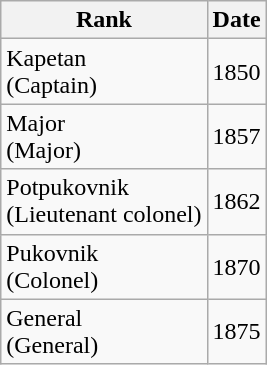<table class="wikitable">
<tr>
<th>Rank</th>
<th>Date</th>
</tr>
<tr>
<td>Kapetan<br>(Captain)</td>
<td>1850</td>
</tr>
<tr>
<td>Major<br>(Major)</td>
<td>1857</td>
</tr>
<tr>
<td>Potpukovnik<br>(Lieutenant colonel)</td>
<td>1862</td>
</tr>
<tr>
<td>Pukovnik<br>(Colonel)</td>
<td>1870</td>
</tr>
<tr>
<td>General<br>(General)</td>
<td>1875</td>
</tr>
</table>
